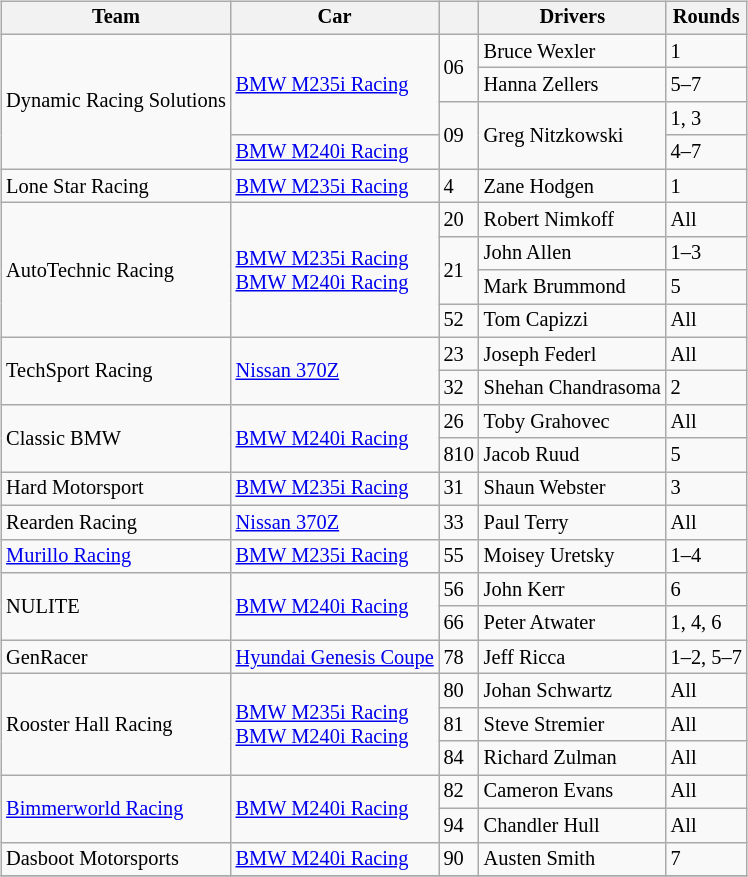<table>
<tr>
<td><br><table class="wikitable" style="font-size: 85%;">
<tr>
<th>Team</th>
<th>Car</th>
<th></th>
<th>Drivers</th>
<th>Rounds</th>
</tr>
<tr>
<td rowspan=4> Dynamic Racing Solutions</td>
<td rowspan=3><a href='#'>BMW M235i Racing</a></td>
<td rowspan=2>06</td>
<td> Bruce Wexler</td>
<td>1</td>
</tr>
<tr>
<td> Hanna Zellers</td>
<td>5–7</td>
</tr>
<tr>
<td rowspan=2>09</td>
<td rowspan=2> Greg Nitzkowski</td>
<td>1, 3</td>
</tr>
<tr>
<td><a href='#'>BMW M240i Racing</a></td>
<td>4–7</td>
</tr>
<tr>
<td> Lone Star Racing</td>
<td><a href='#'>BMW M235i Racing</a></td>
<td>4</td>
<td> Zane Hodgen</td>
<td>1</td>
</tr>
<tr>
<td rowspan=4> AutoTechnic Racing</td>
<td rowspan=4><a href='#'>BMW M235i Racing</a><br><a href='#'>BMW M240i Racing</a></td>
<td>20</td>
<td> Robert Nimkoff</td>
<td>All</td>
</tr>
<tr>
<td rowspan=2>21</td>
<td> John Allen</td>
<td>1–3</td>
</tr>
<tr>
<td> Mark Brummond</td>
<td>5</td>
</tr>
<tr>
<td>52</td>
<td> Tom Capizzi</td>
<td>All</td>
</tr>
<tr>
<td rowspan=2> TechSport Racing</td>
<td rowspan=2><a href='#'>Nissan 370Z</a></td>
<td>23</td>
<td> Joseph Federl</td>
<td>All</td>
</tr>
<tr>
<td>32</td>
<td> Shehan Chandrasoma</td>
<td>2</td>
</tr>
<tr>
<td rowspan=2> Classic BMW</td>
<td rowspan=2><a href='#'>BMW M240i Racing</a></td>
<td>26</td>
<td> Toby Grahovec</td>
<td>All</td>
</tr>
<tr>
<td>810</td>
<td> Jacob Ruud</td>
<td>5</td>
</tr>
<tr>
<td> Hard Motorsport</td>
<td><a href='#'>BMW M235i Racing</a></td>
<td>31</td>
<td> Shaun Webster</td>
<td>3</td>
</tr>
<tr>
<td> Rearden Racing</td>
<td><a href='#'>Nissan 370Z</a></td>
<td>33</td>
<td> Paul Terry</td>
<td>All</td>
</tr>
<tr>
<td> <a href='#'>Murillo Racing</a></td>
<td><a href='#'>BMW M235i Racing</a></td>
<td>55</td>
<td> Moisey Uretsky</td>
<td>1–4</td>
</tr>
<tr>
<td rowspan=2> NULITE</td>
<td rowspan=2><a href='#'>BMW M240i Racing</a></td>
<td>56</td>
<td> John Kerr</td>
<td>6</td>
</tr>
<tr>
<td>66</td>
<td> Peter Atwater</td>
<td>1, 4, 6</td>
</tr>
<tr>
<td> GenRacer</td>
<td><a href='#'>Hyundai Genesis Coupe</a></td>
<td>78</td>
<td> Jeff Ricca</td>
<td>1–2, 5–7</td>
</tr>
<tr>
<td rowspan=3> Rooster Hall Racing</td>
<td rowspan=3><a href='#'>BMW M235i Racing</a><br><a href='#'>BMW M240i Racing</a></td>
<td>80</td>
<td> Johan Schwartz</td>
<td>All</td>
</tr>
<tr>
<td>81</td>
<td> Steve Stremier</td>
<td>All</td>
</tr>
<tr>
<td>84</td>
<td> Richard Zulman</td>
<td>All</td>
</tr>
<tr>
<td rowspan=2> <a href='#'>Bimmerworld Racing</a></td>
<td rowspan=2><a href='#'>BMW M240i Racing</a></td>
<td>82</td>
<td> Cameron Evans</td>
<td>All</td>
</tr>
<tr>
<td>94</td>
<td> Chandler Hull</td>
<td>All</td>
</tr>
<tr>
<td> Dasboot Motorsports</td>
<td><a href='#'>BMW M240i Racing</a></td>
<td>90</td>
<td> Austen Smith</td>
<td>7</td>
</tr>
<tr>
</tr>
</table>
</td>
</tr>
</table>
